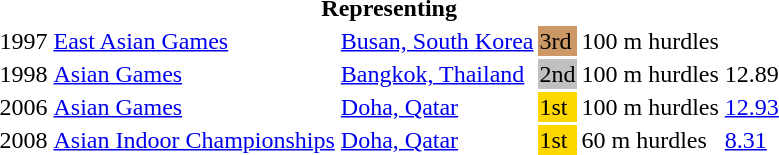<table>
<tr>
<th colspan="6">Representing </th>
</tr>
<tr>
<td>1997</td>
<td><a href='#'>East Asian Games</a></td>
<td><a href='#'>Busan, South Korea</a></td>
<td bgcolor="cc9966">3rd</td>
<td>100 m hurdles</td>
<td></td>
</tr>
<tr>
<td>1998</td>
<td><a href='#'>Asian Games</a></td>
<td><a href='#'>Bangkok, Thailand</a></td>
<td bgcolor="silver">2nd</td>
<td>100 m hurdles</td>
<td>12.89</td>
</tr>
<tr>
<td>2006</td>
<td><a href='#'>Asian Games</a></td>
<td><a href='#'>Doha, Qatar</a></td>
<td bgcolor="gold">1st</td>
<td>100 m hurdles</td>
<td><a href='#'>12.93</a></td>
</tr>
<tr>
<td>2008</td>
<td><a href='#'>Asian Indoor Championships</a></td>
<td><a href='#'>Doha, Qatar</a></td>
<td bgcolor="gold">1st</td>
<td>60 m hurdles</td>
<td><a href='#'>8.31</a></td>
</tr>
</table>
